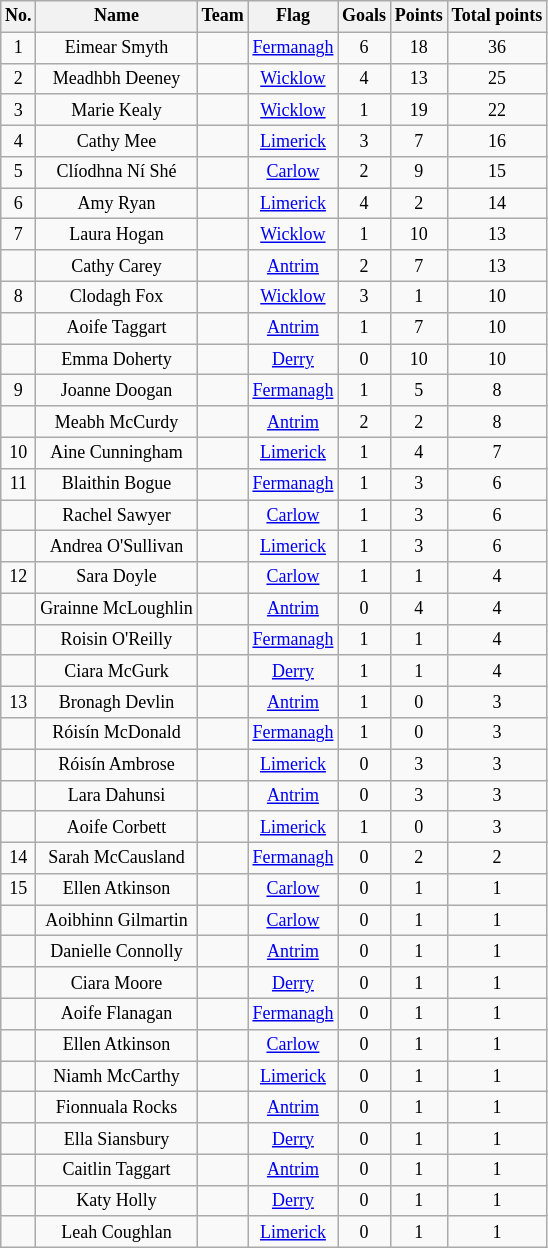<table class="wikitable sortable mw-collapsible mw-collapsed" style="font-size:12px; text-align:center; float:center; margin:0.10em 0 1em 1em;">
<tr>
<th>No.</th>
<th>Name</th>
<th>Team</th>
<th>Flag</th>
<th>Goals</th>
<th>Points</th>
<th>Total points</th>
</tr>
<tr>
<td>1</td>
<td>Eimear Smyth</td>
<td></td>
<td><a href='#'>Fermanagh</a></td>
<td>6</td>
<td>18</td>
<td>36</td>
</tr>
<tr>
<td>2</td>
<td>Meadhbh Deeney</td>
<td></td>
<td><a href='#'>Wicklow</a></td>
<td>4</td>
<td>13</td>
<td>25</td>
</tr>
<tr>
<td>3</td>
<td>Marie Kealy</td>
<td></td>
<td><a href='#'>Wicklow</a></td>
<td>1</td>
<td>19</td>
<td>22</td>
</tr>
<tr>
<td>4</td>
<td>Cathy Mee</td>
<td></td>
<td><a href='#'>Limerick</a></td>
<td>3</td>
<td>7</td>
<td>16</td>
</tr>
<tr>
<td>5</td>
<td>Clíodhna Ní Shé</td>
<td></td>
<td><a href='#'>Carlow</a></td>
<td>2</td>
<td>9</td>
<td>15</td>
</tr>
<tr>
<td>6</td>
<td>Amy Ryan</td>
<td></td>
<td><a href='#'>Limerick</a></td>
<td>4</td>
<td>2</td>
<td>14</td>
</tr>
<tr>
<td>7</td>
<td>Laura Hogan</td>
<td></td>
<td><a href='#'>Wicklow</a></td>
<td>1</td>
<td>10</td>
<td>13</td>
</tr>
<tr>
<td></td>
<td>Cathy Carey</td>
<td></td>
<td><a href='#'>Antrim</a></td>
<td>2</td>
<td>7</td>
<td>13</td>
</tr>
<tr>
<td>8</td>
<td>Clodagh Fox</td>
<td></td>
<td><a href='#'>Wicklow</a></td>
<td>3</td>
<td>1</td>
<td>10</td>
</tr>
<tr>
<td></td>
<td>Aoife Taggart</td>
<td></td>
<td><a href='#'>Antrim</a></td>
<td>1</td>
<td>7</td>
<td>10</td>
</tr>
<tr>
<td></td>
<td>Emma Doherty</td>
<td></td>
<td><a href='#'>Derry</a></td>
<td>0</td>
<td>10</td>
<td>10</td>
</tr>
<tr>
<td>9</td>
<td>Joanne Doogan</td>
<td></td>
<td><a href='#'>Fermanagh</a></td>
<td>1</td>
<td>5</td>
<td>8</td>
</tr>
<tr>
<td></td>
<td>Meabh McCurdy</td>
<td></td>
<td><a href='#'>Antrim</a></td>
<td>2</td>
<td>2</td>
<td>8</td>
</tr>
<tr>
<td>10</td>
<td>Aine Cunningham</td>
<td></td>
<td><a href='#'>Limerick</a></td>
<td>1</td>
<td>4</td>
<td>7</td>
</tr>
<tr>
<td>11</td>
<td>Blaithin Bogue</td>
<td></td>
<td><a href='#'>Fermanagh</a></td>
<td>1</td>
<td>3</td>
<td>6</td>
</tr>
<tr>
<td></td>
<td>Rachel Sawyer</td>
<td></td>
<td><a href='#'>Carlow</a></td>
<td>1</td>
<td>3</td>
<td>6</td>
</tr>
<tr>
<td></td>
<td>Andrea O'Sullivan</td>
<td></td>
<td><a href='#'>Limerick</a></td>
<td>1</td>
<td>3</td>
<td>6</td>
</tr>
<tr>
<td>12</td>
<td>Sara Doyle</td>
<td></td>
<td><a href='#'>Carlow</a></td>
<td>1</td>
<td>1</td>
<td>4</td>
</tr>
<tr>
<td></td>
<td>Grainne McLoughlin</td>
<td></td>
<td><a href='#'>Antrim</a></td>
<td>0</td>
<td>4</td>
<td>4</td>
</tr>
<tr>
<td></td>
<td>Roisin O'Reilly</td>
<td></td>
<td><a href='#'>Fermanagh</a></td>
<td>1</td>
<td>1</td>
<td>4</td>
</tr>
<tr>
<td></td>
<td>Ciara McGurk</td>
<td></td>
<td><a href='#'>Derry</a></td>
<td>1</td>
<td>1</td>
<td>4</td>
</tr>
<tr>
<td>13</td>
<td>Bronagh Devlin</td>
<td></td>
<td><a href='#'>Antrim</a></td>
<td>1</td>
<td>0</td>
<td>3</td>
</tr>
<tr>
<td></td>
<td>Róisín McDonald</td>
<td></td>
<td><a href='#'>Fermanagh</a></td>
<td>1</td>
<td>0</td>
<td>3</td>
</tr>
<tr>
<td></td>
<td>Róisín Ambrose</td>
<td></td>
<td><a href='#'>Limerick</a></td>
<td>0</td>
<td>3</td>
<td>3</td>
</tr>
<tr>
<td></td>
<td>Lara Dahunsi</td>
<td></td>
<td><a href='#'>Antrim</a></td>
<td>0</td>
<td>3</td>
<td>3</td>
</tr>
<tr>
<td></td>
<td>Aoife Corbett</td>
<td></td>
<td><a href='#'>Limerick</a></td>
<td>1</td>
<td>0</td>
<td>3</td>
</tr>
<tr>
<td>14</td>
<td>Sarah McCausland</td>
<td></td>
<td><a href='#'>Fermanagh</a></td>
<td>0</td>
<td>2</td>
<td>2</td>
</tr>
<tr>
<td>15</td>
<td>Ellen Atkinson</td>
<td></td>
<td><a href='#'>Carlow</a></td>
<td>0</td>
<td>1</td>
<td>1</td>
</tr>
<tr>
<td></td>
<td>Aoibhinn Gilmartin</td>
<td></td>
<td><a href='#'>Carlow</a></td>
<td>0</td>
<td>1</td>
<td>1</td>
</tr>
<tr>
<td></td>
<td>Danielle Connolly</td>
<td></td>
<td><a href='#'>Antrim</a></td>
<td>0</td>
<td>1</td>
<td>1</td>
</tr>
<tr>
<td></td>
<td>Ciara Moore</td>
<td></td>
<td><a href='#'>Derry</a></td>
<td>0</td>
<td>1</td>
<td>1</td>
</tr>
<tr>
<td></td>
<td>Aoife Flanagan</td>
<td></td>
<td><a href='#'>Fermanagh</a></td>
<td>0</td>
<td>1</td>
<td>1</td>
</tr>
<tr>
<td></td>
<td>Ellen Atkinson</td>
<td></td>
<td><a href='#'>Carlow</a></td>
<td>0</td>
<td>1</td>
<td>1</td>
</tr>
<tr>
<td></td>
<td>Niamh McCarthy</td>
<td></td>
<td><a href='#'>Limerick</a></td>
<td>0</td>
<td>1</td>
<td>1</td>
</tr>
<tr>
<td></td>
<td>Fionnuala Rocks</td>
<td></td>
<td><a href='#'>Antrim</a></td>
<td>0</td>
<td>1</td>
<td>1</td>
</tr>
<tr>
<td></td>
<td>Ella Siansbury</td>
<td></td>
<td><a href='#'>Derry</a></td>
<td>0</td>
<td>1</td>
<td>1</td>
</tr>
<tr>
<td></td>
<td>Caitlin Taggart</td>
<td></td>
<td><a href='#'>Antrim</a></td>
<td>0</td>
<td>1</td>
<td>1</td>
</tr>
<tr>
<td></td>
<td>Katy Holly</td>
<td></td>
<td><a href='#'>Derry</a></td>
<td>0</td>
<td>1</td>
<td>1</td>
</tr>
<tr>
<td></td>
<td>Leah Coughlan</td>
<td></td>
<td><a href='#'>Limerick</a></td>
<td>0</td>
<td>1</td>
<td>1</td>
</tr>
</table>
